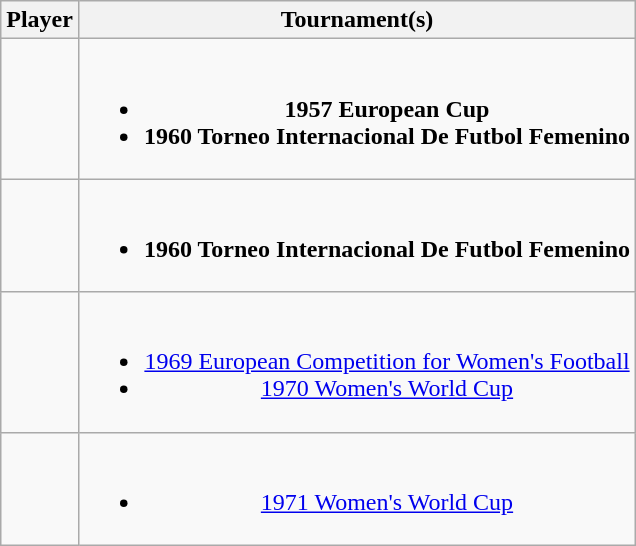<table class="wikitable" style="text-align: center;">
<tr>
<th>Player</th>
<th>Tournament(s)</th>
</tr>
<tr>
<td style="text-align:left;"></td>
<td><br><ul><li><strong>1957 European Cup</strong></li><li><strong>1960 Torneo Internacional De Futbol Femenino</strong></li></ul></td>
</tr>
<tr>
<td style="text-align:left;"></td>
<td><br><ul><li><strong>1960 Torneo Internacional De Futbol Femenino</strong></li></ul></td>
</tr>
<tr>
<td style="text-align:left;"></td>
<td><br><ul><li><a href='#'>1969 European Competition for Women's Football</a></li><li><a href='#'>1970 Women's World Cup</a></li></ul></td>
</tr>
<tr>
<td style="text-align:left;"></td>
<td><br><ul><li><a href='#'>1971 Women's World Cup</a></li></ul></td>
</tr>
</table>
